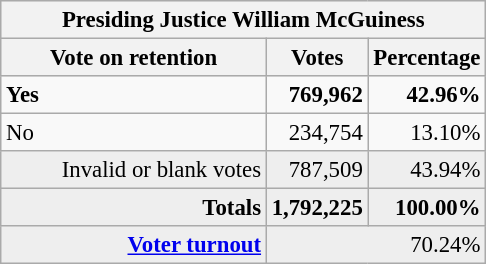<table class="wikitable" style="font-size: 95%;">
<tr style="background-color:#E9E9E9">
<th colspan="3">Presiding Justice William McGuiness</th>
</tr>
<tr bgcolor="#EEEEEE" align="center">
<th style="width: 170px">Vote on retention</th>
<th style="width: 50px">Votes</th>
<th style="width: 40px">Percentage</th>
</tr>
<tr>
<td><strong>Yes</strong></td>
<td align="right"><strong>769,962</strong></td>
<td align="right"><strong>42.96%</strong></td>
</tr>
<tr>
<td>No</td>
<td align="right">234,754</td>
<td align="right">13.10%</td>
</tr>
<tr bgcolor="#EEEEEE">
<td align="right">Invalid or blank votes</td>
<td align="right">787,509</td>
<td align="right">43.94%</td>
</tr>
<tr bgcolor="#EEEEEE">
<td align="right"><strong>Totals</strong></td>
<td align="right"><strong>1,792,225</strong></td>
<td align="right"><strong>100.00%</strong></td>
</tr>
<tr bgcolor="#EEEEEE">
<td align="right"><strong><a href='#'>Voter turnout</a></strong></td>
<td colspan="2" align="right">70.24%</td>
</tr>
</table>
